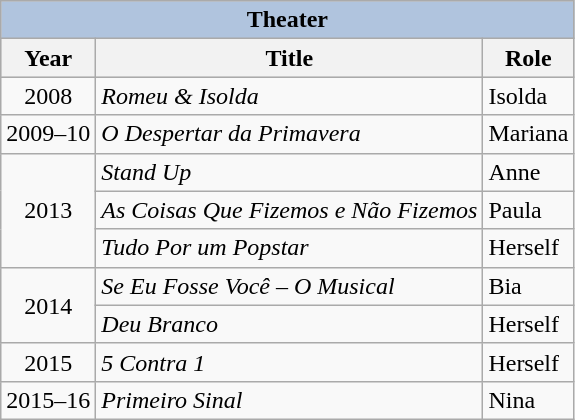<table class="wikitable">
<tr style="background:#ccc; text-align:center;">
<th colspan="4" style="background: LightSteelBlue;">Theater</th>
</tr>
<tr style="background:#ccc; text-align:center;">
<th>Year</th>
<th>Title</th>
<th>Role</th>
</tr>
<tr>
<td style="text-align:center;">2008</td>
<td><em>Romeu & Isolda</em></td>
<td>Isolda</td>
</tr>
<tr>
<td>2009–10</td>
<td><em>O Despertar da Primavera</em></td>
<td>Mariana</td>
</tr>
<tr>
<td style="text-align:center;" rowspan=3>2013</td>
<td><em>Stand Up</em></td>
<td>Anne</td>
</tr>
<tr>
<td><em>As Coisas Que Fizemos e Não Fizemos</em></td>
<td>Paula</td>
</tr>
<tr>
<td><em>Tudo Por um Popstar</em></td>
<td>Herself</td>
</tr>
<tr>
<td style="text-align:center;" rowspan=2>2014</td>
<td><em>Se Eu Fosse Você – O Musical</em></td>
<td>Bia</td>
</tr>
<tr>
<td><em>Deu Branco</em></td>
<td>Herself</td>
</tr>
<tr>
<td style="text-align:center;">2015</td>
<td><em>5 Contra 1</em></td>
<td>Herself</td>
</tr>
<tr>
<td>2015–16</td>
<td><em>Primeiro Sinal</em></td>
<td>Nina</td>
</tr>
</table>
